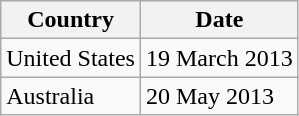<table class="wikitable">
<tr>
<th>Country</th>
<th>Date</th>
</tr>
<tr>
<td>United States</td>
<td>19 March 2013</td>
</tr>
<tr>
<td>Australia</td>
<td>20 May 2013</td>
</tr>
</table>
